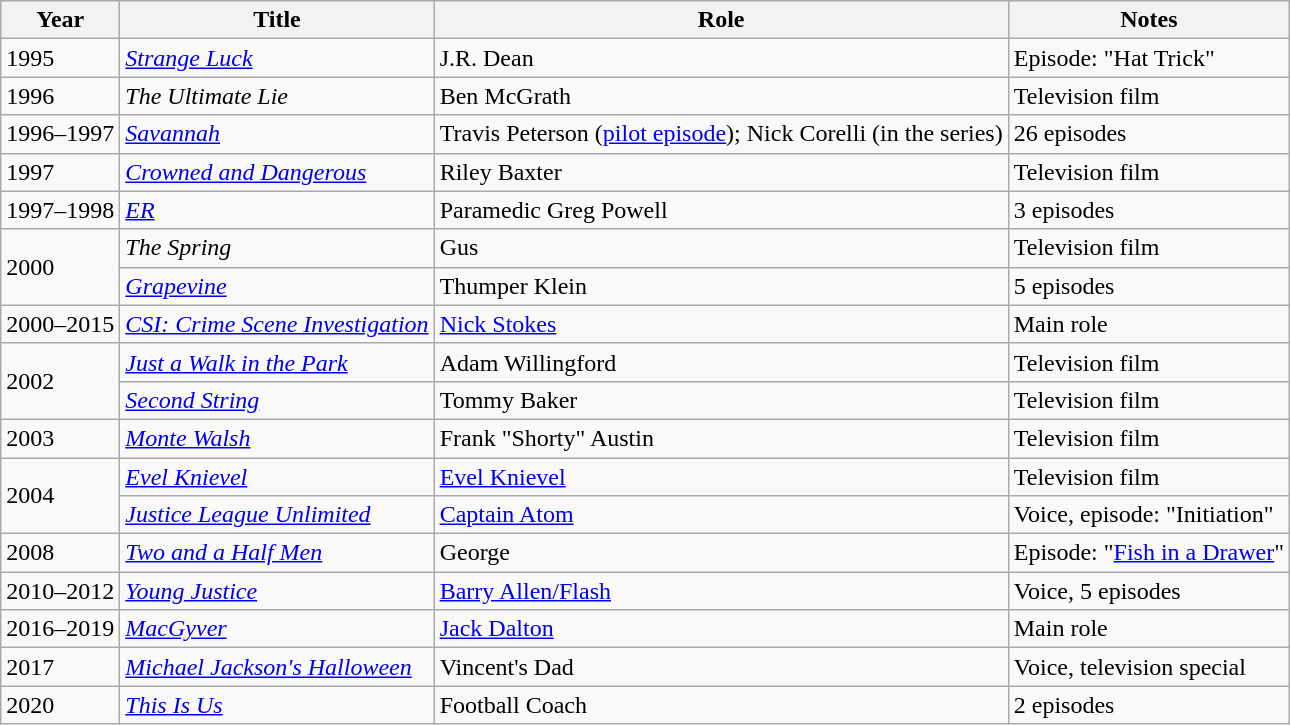<table class="wikitable">
<tr>
<th>Year</th>
<th>Title</th>
<th>Role</th>
<th>Notes</th>
</tr>
<tr>
<td>1995</td>
<td><em><a href='#'>Strange Luck</a></em></td>
<td>J.R. Dean</td>
<td>Episode: "Hat Trick"</td>
</tr>
<tr>
<td>1996</td>
<td><em>The Ultimate Lie</em></td>
<td>Ben McGrath</td>
<td>Television film</td>
</tr>
<tr>
<td>1996–1997</td>
<td><em><a href='#'>Savannah</a></em></td>
<td>Travis Peterson (<a href='#'>pilot episode</a>); Nick Corelli (in the series)</td>
<td>26 episodes</td>
</tr>
<tr>
<td>1997</td>
<td><em><a href='#'>Crowned and Dangerous</a></em></td>
<td>Riley Baxter</td>
<td>Television film</td>
</tr>
<tr>
<td>1997–1998</td>
<td><em><a href='#'>ER</a></em></td>
<td>Paramedic Greg Powell</td>
<td>3 episodes</td>
</tr>
<tr>
<td rowspan="2">2000</td>
<td><em>The Spring</em></td>
<td>Gus</td>
<td>Television film</td>
</tr>
<tr>
<td><em><a href='#'>Grapevine</a></em></td>
<td>Thumper Klein</td>
<td>5 episodes</td>
</tr>
<tr>
<td>2000–2015</td>
<td><em><a href='#'>CSI: Crime Scene Investigation</a></em></td>
<td><a href='#'>Nick Stokes</a></td>
<td>Main role</td>
</tr>
<tr>
<td rowspan="2">2002</td>
<td><em><a href='#'>Just a Walk in the Park</a></em></td>
<td>Adam Willingford</td>
<td>Television film</td>
</tr>
<tr>
<td><em><a href='#'>Second String</a></em></td>
<td>Tommy Baker</td>
<td>Television film</td>
</tr>
<tr>
<td>2003</td>
<td><em><a href='#'>Monte Walsh</a></em></td>
<td>Frank "Shorty" Austin</td>
<td>Television film</td>
</tr>
<tr>
<td rowspan="2">2004</td>
<td><em><a href='#'>Evel Knievel</a></em></td>
<td><a href='#'>Evel Knievel</a></td>
<td>Television film</td>
</tr>
<tr>
<td><em><a href='#'>Justice League Unlimited</a></em></td>
<td><a href='#'>Captain Atom</a></td>
<td>Voice, episode: "Initiation"</td>
</tr>
<tr>
<td>2008</td>
<td><em><a href='#'>Two and a Half Men</a></em></td>
<td>George</td>
<td>Episode: "<a href='#'>Fish in a Drawer</a>"</td>
</tr>
<tr>
<td>2010–2012</td>
<td><em><a href='#'>Young Justice</a></em></td>
<td><a href='#'>Barry Allen/Flash</a></td>
<td>Voice, 5 episodes</td>
</tr>
<tr>
<td>2016–2019</td>
<td><em><a href='#'>MacGyver</a></em></td>
<td><a href='#'>Jack Dalton</a></td>
<td>Main role</td>
</tr>
<tr>
<td>2017</td>
<td><em><a href='#'>Michael Jackson's Halloween</a></em></td>
<td>Vincent's Dad</td>
<td>Voice, television special</td>
</tr>
<tr>
<td>2020</td>
<td><em><a href='#'>This Is Us</a></em></td>
<td>Football Coach</td>
<td>2 episodes</td>
</tr>
</table>
